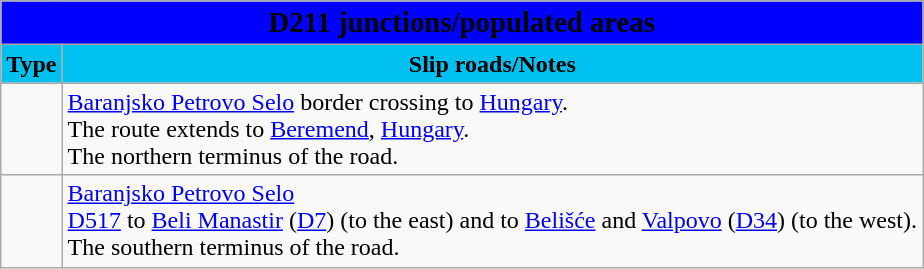<table class="wikitable">
<tr>
<td colspan=2 bgcolor=blue align=center style=margin-top:15><span><big><strong>D211 junctions/populated areas</strong></big></span></td>
</tr>
<tr>
<td align=center bgcolor=00c0f0><strong>Type</strong></td>
<td align=center bgcolor=00c0f0><strong>Slip roads/Notes</strong></td>
</tr>
<tr>
<td></td>
<td><a href='#'>Baranjsko Petrovo Selo</a> border crossing to <a href='#'>Hungary</a>.<br>The route extends to <a href='#'>Beremend</a>, <a href='#'>Hungary</a>.<br>The northern terminus of the road.</td>
</tr>
<tr>
<td></td>
<td><a href='#'>Baranjsko Petrovo Selo</a><br> <a href='#'>D517</a> to <a href='#'>Beli Manastir</a> (<a href='#'>D7</a>) (to the east) and to <a href='#'>Belišće</a> and <a href='#'>Valpovo</a> (<a href='#'>D34</a>) (to the west).<br>The southern terminus of the road.</td>
</tr>
</table>
